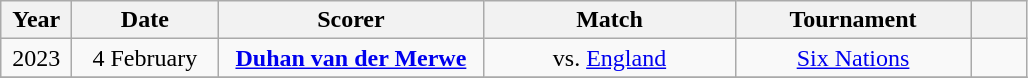<table class="wikitable" style="text-align:center">
<tr>
<th width=40>Year</th>
<th width=90>Date</th>
<th width=170>Scorer</th>
<th width=160>Match</th>
<th width=150>Tournament</th>
<th width=30></th>
</tr>
<tr>
<td>2023</td>
<td>4 February</td>
<td><strong><a href='#'>Duhan van der Merwe</a></strong></td>
<td>vs. <a href='#'>England</a></td>
<td><a href='#'>Six Nations</a></td>
<td></td>
</tr>
<tr>
</tr>
</table>
